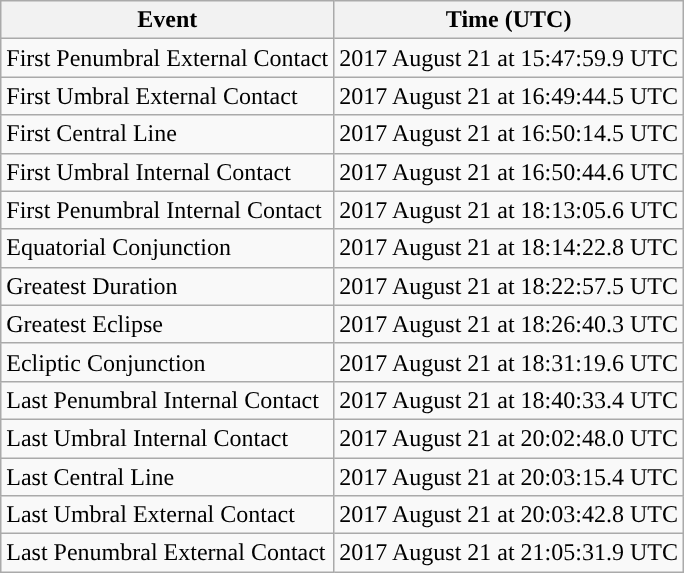<table class="wikitable">
<tr>
<th>Event</th>
<th>Time (UTC)</th>
</tr>
<tr>
<td>First Penumbral External Contact</td>
<td>2017 August 21 at 15:47:59.9 UTC</td>
</tr>
<tr>
<td>First Umbral External Contact</td>
<td>2017 August 21 at 16:49:44.5 UTC</td>
</tr>
<tr>
<td>First Central Line</td>
<td>2017 August 21 at 16:50:14.5 UTC</td>
</tr>
<tr>
<td>First Umbral Internal Contact</td>
<td>2017 August 21 at 16:50:44.6 UTC</td>
</tr>
<tr>
<td>First Penumbral Internal Contact</td>
<td>2017 August 21 at 18:13:05.6 UTC</td>
</tr>
<tr>
<td>Equatorial Conjunction</td>
<td>2017 August 21 at 18:14:22.8 UTC</td>
</tr>
<tr>
<td>Greatest Duration</td>
<td>2017 August 21 at 18:22:57.5 UTC</td>
</tr>
<tr>
<td>Greatest Eclipse</td>
<td>2017 August 21 at 18:26:40.3 UTC</td>
</tr>
<tr>
<td>Ecliptic Conjunction</td>
<td>2017 August 21 at 18:31:19.6 UTC</td>
</tr>
<tr>
<td>Last Penumbral Internal Contact</td>
<td>2017 August 21 at 18:40:33.4 UTC</td>
</tr>
<tr>
<td>Last Umbral Internal Contact</td>
<td>2017 August 21 at 20:02:48.0 UTC</td>
</tr>
<tr>
<td>Last Central Line</td>
<td>2017 August 21 at 20:03:15.4 UTC</td>
</tr>
<tr>
<td>Last Umbral External Contact</td>
<td>2017 August 21 at 20:03:42.8 UTC</td>
</tr>
<tr>
<td>Last Penumbral External Contact</td>
<td>2017 August 21 at 21:05:31.9 UTC</td>
</tr>
</table>
